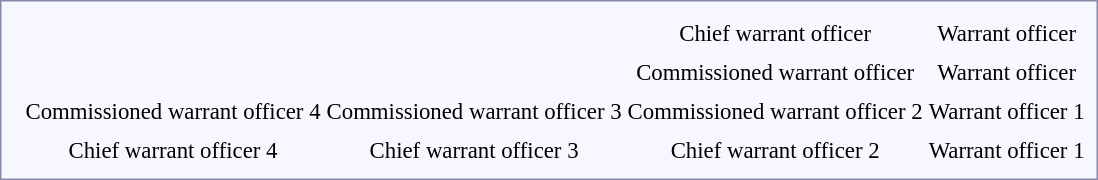<table style="border:1px solid #8888aa; background-color:#f7f8ff; padding:5px; font-size:95%; margin: 0px 12px 12px 0px;">
<tr style="text-align:center;">
<td rowspan=2><strong></strong><br></td>
<td rowspan=2 colspan=6></td>
<td colspan=2></td>
<td colspan=2></td>
</tr>
<tr style="text-align:center;">
<td colspan=2>Chief warrant officer</td>
<td colspan=2>Warrant officer</td>
</tr>
<tr style="text-align:center;">
<td rowspan=2><strong></strong><br></td>
<td rowspan=2 colspan=6></td>
<td colspan=2></td>
<td colspan=2></td>
</tr>
<tr style="text-align:center;">
<td colspan=2>Commissioned warrant officer</td>
<td colspan=2>Warrant officer</td>
</tr>
<tr style="text-align:center;">
<td rowspan=2><strong></strong><br></td>
<td rowspan=2 colspan=2></td>
<td colspan=2></td>
<td colspan=2></td>
<td colspan=2></td>
<td colspan=2></td>
</tr>
<tr style="text-align:center;">
<td colspan=2>Commissioned warrant officer 4</td>
<td colspan=2>Commissioned warrant officer 3</td>
<td colspan=2>Commissioned warrant officer 2</td>
<td colspan=2>Warrant officer 1</td>
</tr>
<tr style="text-align:center;">
<td rowspan=2><strong></strong><br></td>
<td rowspan=2 colspan=2></td>
<td colspan=2></td>
<td colspan=2></td>
<td colspan=2></td>
<td colspan=2></td>
</tr>
<tr style="text-align:center;">
<td colspan=2>Chief warrant officer 4</td>
<td colspan=2>Chief warrant officer 3</td>
<td colspan=2>Chief warrant officer 2</td>
<td colspan=2>Warrant officer 1</td>
</tr>
<tr style="text-align:center;">
</tr>
</table>
